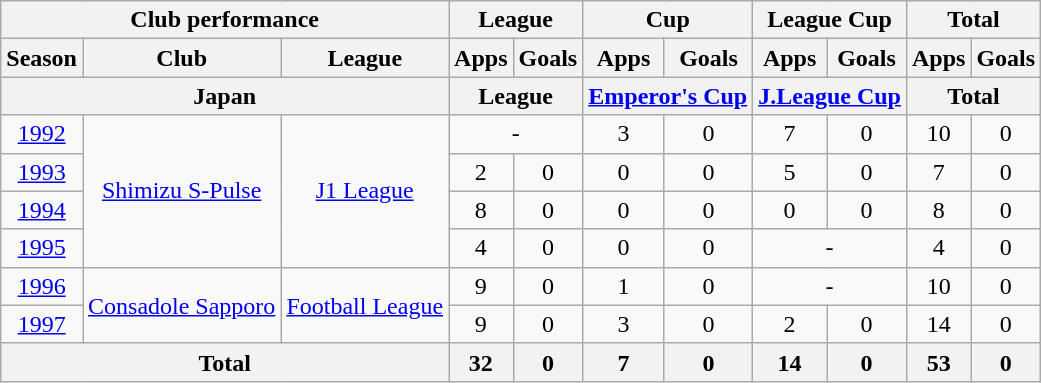<table class="wikitable" style="text-align:center;">
<tr>
<th colspan=3>Club performance</th>
<th colspan=2>League</th>
<th colspan=2>Cup</th>
<th colspan=2>League Cup</th>
<th colspan=2>Total</th>
</tr>
<tr>
<th>Season</th>
<th>Club</th>
<th>League</th>
<th>Apps</th>
<th>Goals</th>
<th>Apps</th>
<th>Goals</th>
<th>Apps</th>
<th>Goals</th>
<th>Apps</th>
<th>Goals</th>
</tr>
<tr>
<th colspan=3>Japan</th>
<th colspan=2>League</th>
<th colspan=2><a href='#'>Emperor's Cup</a></th>
<th colspan=2><a href='#'>J.League Cup</a></th>
<th colspan=2>Total</th>
</tr>
<tr>
<td><a href='#'>1992</a></td>
<td rowspan="4"><a href='#'>Shimizu S-Pulse</a></td>
<td rowspan="4"><a href='#'>J1 League</a></td>
<td colspan="2">-</td>
<td>3</td>
<td>0</td>
<td>7</td>
<td>0</td>
<td>10</td>
<td>0</td>
</tr>
<tr>
<td><a href='#'>1993</a></td>
<td>2</td>
<td>0</td>
<td>0</td>
<td>0</td>
<td>5</td>
<td>0</td>
<td>7</td>
<td>0</td>
</tr>
<tr>
<td><a href='#'>1994</a></td>
<td>8</td>
<td>0</td>
<td>0</td>
<td>0</td>
<td>0</td>
<td>0</td>
<td>8</td>
<td>0</td>
</tr>
<tr>
<td><a href='#'>1995</a></td>
<td>4</td>
<td>0</td>
<td>0</td>
<td>0</td>
<td colspan="2">-</td>
<td>4</td>
<td>0</td>
</tr>
<tr>
<td><a href='#'>1996</a></td>
<td rowspan="2"><a href='#'>Consadole Sapporo</a></td>
<td rowspan="2"><a href='#'>Football League</a></td>
<td>9</td>
<td>0</td>
<td>1</td>
<td>0</td>
<td colspan="2">-</td>
<td>10</td>
<td>0</td>
</tr>
<tr>
<td><a href='#'>1997</a></td>
<td>9</td>
<td>0</td>
<td>3</td>
<td>0</td>
<td>2</td>
<td>0</td>
<td>14</td>
<td>0</td>
</tr>
<tr>
<th colspan=3>Total</th>
<th>32</th>
<th>0</th>
<th>7</th>
<th>0</th>
<th>14</th>
<th>0</th>
<th>53</th>
<th>0</th>
</tr>
</table>
